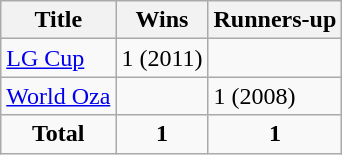<table class="wikitable">
<tr>
<th>Title</th>
<th>Wins</th>
<th>Runners-up</th>
</tr>
<tr>
<td><a href='#'>LG Cup</a></td>
<td>1 (2011)</td>
<td></td>
</tr>
<tr>
<td><a href='#'>World Oza</a></td>
<td></td>
<td>1 (2008)</td>
</tr>
<tr align="center">
<td><strong>Total</strong></td>
<td><strong>1</strong></td>
<td><strong>1</strong></td>
</tr>
</table>
